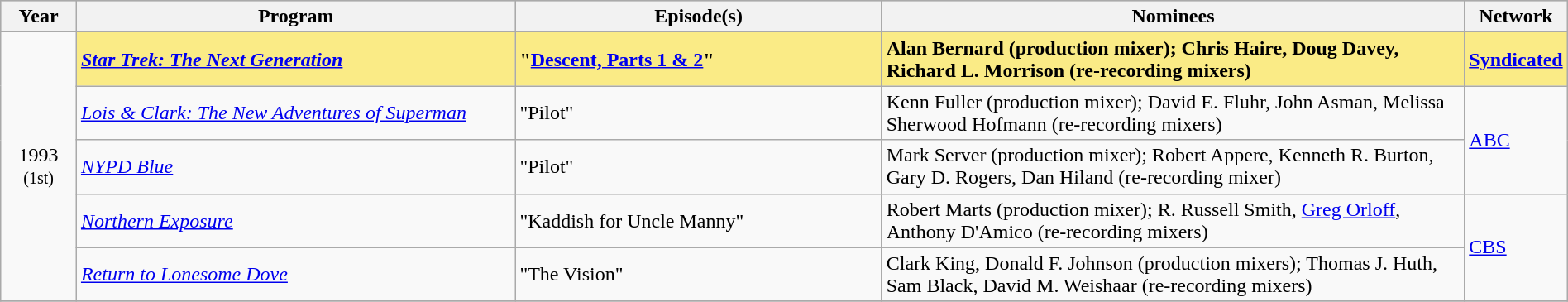<table class="wikitable" style="width:100%">
<tr bgcolor="#bebebe">
<th width="5%">Year</th>
<th width="30%">Program</th>
<th width="25%">Episode(s)</th>
<th width="40%">Nominees</th>
<th width="5%">Network</th>
</tr>
<tr>
<td rowspan="5" style="text-align:center;">1993<br><small>(1st)</small><br></td>
<td style="background:#FAEB86;"><strong><em><a href='#'>Star Trek: The Next Generation</a></em></strong></td>
<td style="background:#FAEB86;"><strong>"<a href='#'>Descent, Parts 1 & 2</a>"</strong></td>
<td style="background:#FAEB86;"><strong>Alan Bernard (production mixer); Chris Haire, Doug Davey, Richard L. Morrison (re-recording mixers)</strong></td>
<td style="background:#FAEB86;"><strong><a href='#'>Syndicated</a></strong></td>
</tr>
<tr>
<td><em><a href='#'>Lois & Clark: The New Adventures of Superman</a></em></td>
<td>"Pilot"</td>
<td>Kenn Fuller (production mixer); David E. Fluhr, John Asman, Melissa Sherwood Hofmann (re-recording mixers)</td>
<td rowspan="2"><a href='#'>ABC</a></td>
</tr>
<tr>
<td><em><a href='#'>NYPD Blue</a></em></td>
<td>"Pilot"</td>
<td>Mark Server (production mixer); Robert Appere, Kenneth R. Burton, Gary D. Rogers, Dan Hiland (re-recording mixer)</td>
</tr>
<tr>
<td><em><a href='#'>Northern Exposure</a></em></td>
<td>"Kaddish for Uncle Manny"</td>
<td>Robert Marts (production mixer); R. Russell Smith, <a href='#'>Greg Orloff</a>, Anthony D'Amico (re-recording mixers)</td>
<td rowspan="2"><a href='#'>CBS</a></td>
</tr>
<tr>
<td><em><a href='#'>Return to Lonesome Dove</a></em></td>
<td>"The Vision"</td>
<td>Clark King, Donald F. Johnson (production mixers); Thomas J. Huth, Sam Black, David M. Weishaar (re-recording mixers)</td>
</tr>
<tr>
</tr>
</table>
